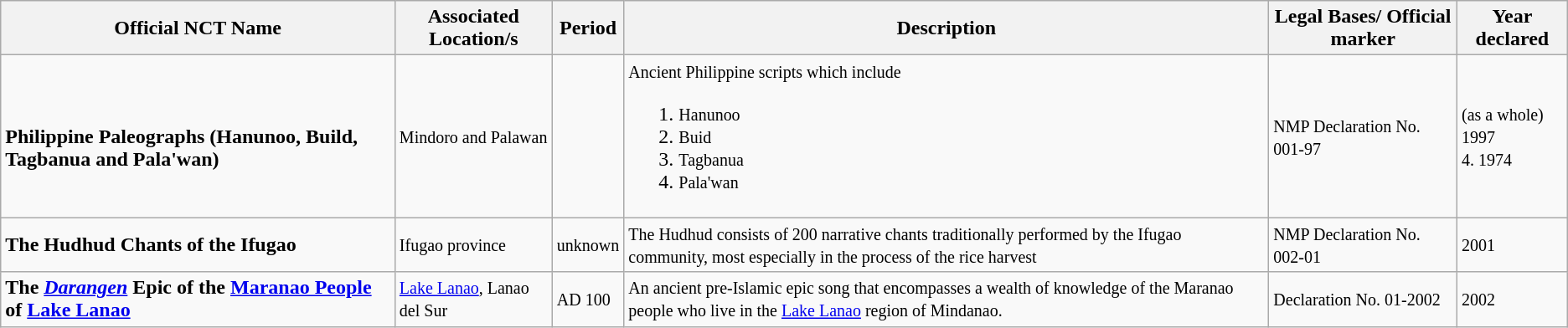<table class="wikitable sortable plainrowheaders toptextcells">
<tr>
<th>Official NCT Name</th>
<th>Associated Location/s</th>
<th>Period</th>
<th class="unsortable">Description</th>
<th>Legal Bases/ Official marker</th>
<th>Year declared</th>
</tr>
<tr>
<td><br><strong>Philippine Paleographs (Hanunoo, Build, Tagbanua and Pala'wan)</strong></td>
<td><small>Mindoro and Palawan</small></td>
<td></td>
<td><small>Ancient Philippine scripts which include</small><br><ol><li><small>Hanunoo</small></li><li><small>Buid</small></li><li><small>Tagbanua</small></li><li><small>Pala'wan</small></li></ol></td>
<td><small>NMP Declaration No. 001-97</small></td>
<td><small>(as a whole) 1997</small><br><small>4. 1974</small></td>
</tr>
<tr>
<td scope="row"><strong>The Hudhud Chants of the Ifugao</strong></td>
<td><small>Ifugao province</small></td>
<td><small>unknown</small></td>
<td><small>The Hudhud consists of 200 narrative chants traditionally performed by the Ifugao community, most especially in the process of the rice harvest</small></td>
<td><small>NMP Declaration No. 002-01</small></td>
<td><small>2001</small></td>
</tr>
<tr>
<td><strong>The <em><a href='#'>Darangen</a></em> Epic of the <a href='#'>Maranao People</a> of <a href='#'>Lake Lanao</a></strong></td>
<td><small><a href='#'>Lake Lanao</a>, Lanao del Sur</small></td>
<td><small>AD 100</small></td>
<td><small>An ancient pre-Islamic epic song that encompasses a wealth of knowledge of the Maranao people who live in the <a href='#'>Lake Lanao</a> region of Mindanao.</small></td>
<td><small>Declaration No. 01-2002</small></td>
<td><small>2002</small></td>
</tr>
</table>
